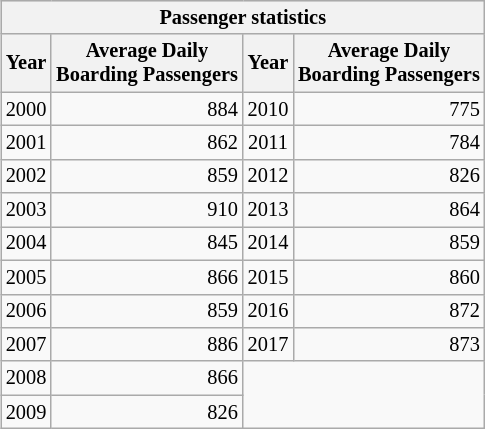<table class="wikitable" style="margin: 1em 0.2em; text-align: center; font-size: 85%;">
<tr style="background: #ddd;">
<th colspan="4">Passenger statistics</th>
</tr>
<tr>
<th>Year</th>
<th>Average Daily <br> Boarding Passengers</th>
<th>Year</th>
<th>Average Daily <br> Boarding Passengers</th>
</tr>
<tr>
<td>2000</td>
<td style="text-align:right;">884</td>
<td>2010</td>
<td style="text-align:right;">775</td>
</tr>
<tr>
<td>2001</td>
<td style="text-align:right;">862</td>
<td>2011</td>
<td style="text-align:right;">784</td>
</tr>
<tr>
<td>2002</td>
<td style="text-align:right;">859</td>
<td>2012</td>
<td style="text-align:right;">826</td>
</tr>
<tr>
<td>2003</td>
<td style="text-align:right;">910</td>
<td>2013</td>
<td style="text-align:right;">864</td>
</tr>
<tr>
<td>2004</td>
<td style="text-align:right;">845</td>
<td>2014</td>
<td style="text-align:right;">859</td>
</tr>
<tr>
<td>2005</td>
<td style="text-align:right;">866</td>
<td>2015</td>
<td style="text-align:right;">860</td>
</tr>
<tr>
<td>2006</td>
<td style="text-align:right;">859</td>
<td>2016</td>
<td style="text-align:right;">872</td>
</tr>
<tr>
<td>2007</td>
<td style="text-align:right;">886</td>
<td>2017</td>
<td style="text-align:right;">873</td>
</tr>
<tr>
<td>2008</td>
<td style="text-align:right;">866</td>
<td colspan="2" rowspan="2"></td>
</tr>
<tr>
<td>2009</td>
<td style="text-align:right;">826</td>
</tr>
</table>
